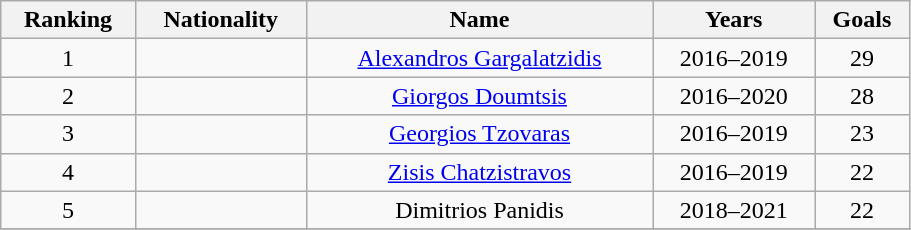<table class="wikitable sortable" style=text-align:center;width:48%>
<tr>
<th>Ranking</th>
<th>Nationality</th>
<th>Name</th>
<th>Years</th>
<th>Goals</th>
</tr>
<tr>
<td>1</td>
<td align="left"></td>
<td><a href='#'>Alexandros Gargalatzidis</a></td>
<td>2016–2019</td>
<td>29</td>
</tr>
<tr>
<td>2</td>
<td align="left"></td>
<td><a href='#'>Giorgos Doumtsis</a></td>
<td>2016–2020</td>
<td>28</td>
</tr>
<tr>
<td>3</td>
<td align="left"></td>
<td><a href='#'>Georgios Tzovaras</a></td>
<td>2016–2019</td>
<td>23</td>
</tr>
<tr>
<td>4</td>
<td align="left"></td>
<td><a href='#'>Zisis Chatzistravos</a></td>
<td>2016–2019</td>
<td>22</td>
</tr>
<tr>
<td>5</td>
<td align="left"></td>
<td>Dimitrios Panidis</td>
<td>2018–2021</td>
<td>22</td>
</tr>
<tr>
</tr>
</table>
